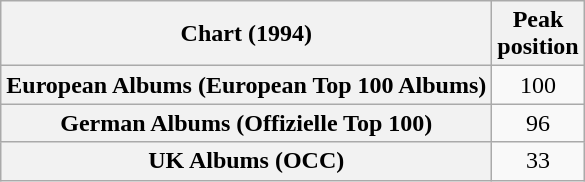<table class="wikitable sortable plainrowheaders" style="text-align:center">
<tr>
<th>Chart (1994)</th>
<th>Peak<br>position</th>
</tr>
<tr>
<th scope="row">European Albums (European Top 100 Albums)</th>
<td>100</td>
</tr>
<tr>
<th scope="row">German Albums (Offizielle Top 100)</th>
<td>96</td>
</tr>
<tr>
<th scope="row">UK Albums (OCC)</th>
<td>33</td>
</tr>
</table>
